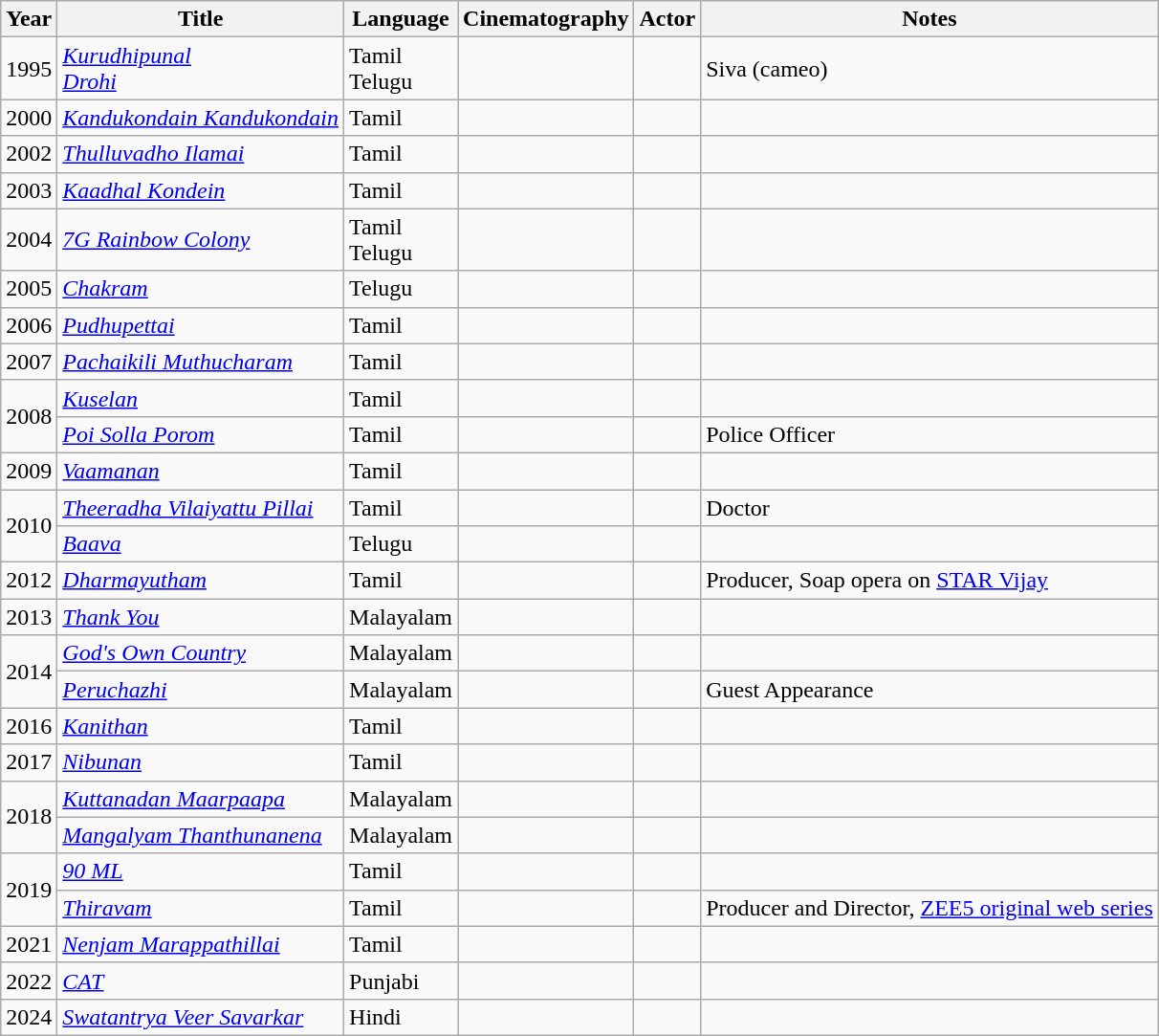<table class="wikitable sortable">
<tr>
<th>Year</th>
<th>Title</th>
<th>Language</th>
<th>Cinematography</th>
<th>Actor</th>
<th>Notes</th>
</tr>
<tr>
<td>1995</td>
<td><em><a href='#'>Kurudhipunal</a></em><br><em><a href='#'>Drohi</a></em></td>
<td>Tamil<br>Telugu</td>
<td></td>
<td></td>
<td>Siva (cameo)</td>
</tr>
<tr>
<td>2000</td>
<td><em><a href='#'>Kandukondain Kandukondain</a></em></td>
<td>Tamil</td>
<td></td>
<td></td>
<td></td>
</tr>
<tr>
<td>2002</td>
<td><em><a href='#'>Thulluvadho Ilamai</a></em></td>
<td>Tamil</td>
<td></td>
<td></td>
<td></td>
</tr>
<tr>
<td>2003</td>
<td><em><a href='#'>Kaadhal Kondein</a></em></td>
<td>Tamil</td>
<td></td>
<td></td>
<td></td>
</tr>
<tr>
<td>2004</td>
<td><em><a href='#'>7G Rainbow Colony</a></em></td>
<td>Tamil<br>Telugu</td>
<td></td>
<td></td>
<td></td>
</tr>
<tr>
<td>2005</td>
<td><em><a href='#'>Chakram</a></em></td>
<td>Telugu</td>
<td></td>
<td></td>
<td></td>
</tr>
<tr>
<td>2006</td>
<td><em><a href='#'>Pudhupettai</a></em></td>
<td>Tamil</td>
<td></td>
<td></td>
<td></td>
</tr>
<tr>
<td>2007</td>
<td><em><a href='#'>Pachaikili Muthucharam</a></em></td>
<td>Tamil</td>
<td></td>
<td></td>
<td></td>
</tr>
<tr>
<td rowspan="2">2008</td>
<td><em><a href='#'>Kuselan</a></em></td>
<td>Tamil</td>
<td></td>
<td></td>
<td></td>
</tr>
<tr>
<td><em><a href='#'>Poi Solla Porom</a></em></td>
<td>Tamil</td>
<td></td>
<td></td>
<td>Police Officer</td>
</tr>
<tr>
<td>2009</td>
<td><em><a href='#'>Vaamanan</a></em></td>
<td>Tamil</td>
<td></td>
<td></td>
<td></td>
</tr>
<tr>
<td rowspan="2">2010</td>
<td><em><a href='#'>Theeradha Vilaiyattu Pillai</a></em></td>
<td>Tamil</td>
<td></td>
<td></td>
<td>Doctor</td>
</tr>
<tr>
<td><em><a href='#'>Baava</a></em></td>
<td>Telugu</td>
<td></td>
<td></td>
<td></td>
</tr>
<tr>
<td>2012</td>
<td><em><a href='#'>Dharmayutham</a></em></td>
<td>Tamil</td>
<td></td>
<td></td>
<td>Producer, Soap opera on <a href='#'>STAR Vijay</a></td>
</tr>
<tr>
<td>2013</td>
<td><em><a href='#'>Thank You</a></em></td>
<td>Malayalam</td>
<td></td>
<td></td>
<td></td>
</tr>
<tr>
<td rowspan="2">2014</td>
<td><em><a href='#'>God's Own Country</a></em></td>
<td>Malayalam</td>
<td></td>
<td></td>
<td></td>
</tr>
<tr>
<td><em><a href='#'>Peruchazhi</a></em></td>
<td>Malayalam</td>
<td></td>
<td></td>
<td>Guest Appearance</td>
</tr>
<tr>
<td>2016</td>
<td><em><a href='#'>Kanithan</a></em></td>
<td>Tamil</td>
<td></td>
<td></td>
<td></td>
</tr>
<tr>
<td>2017</td>
<td><em><a href='#'>Nibunan</a></em></td>
<td>Tamil</td>
<td></td>
<td></td>
<td></td>
</tr>
<tr>
<td rowspan="2">2018</td>
<td><em><a href='#'>Kuttanadan Maarpaapa</a></em></td>
<td>Malayalam</td>
<td></td>
<td></td>
<td></td>
</tr>
<tr>
<td><em><a href='#'>Mangalyam Thanthunanena</a></em></td>
<td>Malayalam</td>
<td></td>
<td></td>
<td></td>
</tr>
<tr>
<td rowspan="2">2019</td>
<td><em><a href='#'>90 ML</a></em></td>
<td>Tamil</td>
<td></td>
<td></td>
<td></td>
</tr>
<tr>
<td><em><a href='#'>Thiravam</a></em></td>
<td>Tamil</td>
<td></td>
<td></td>
<td>Producer and Director, <a href='#'>ZEE5 original web series</a></td>
</tr>
<tr>
<td>2021</td>
<td><em><a href='#'>Nenjam Marappathillai</a></em></td>
<td>Tamil</td>
<td></td>
<td></td>
<td></td>
</tr>
<tr>
<td>2022</td>
<td><em><a href='#'>CAT</a></em></td>
<td>Punjabi</td>
<td></td>
<td></td>
<td></td>
</tr>
<tr>
<td>2024</td>
<td><em><a href='#'>Swatantrya Veer Savarkar</a></em></td>
<td>Hindi</td>
<td></td>
<td></td>
<td></td>
</tr>
</table>
